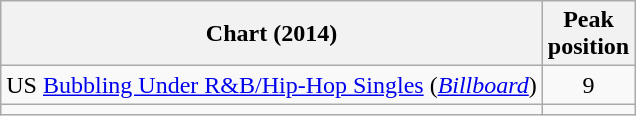<table class="wikitable">
<tr>
<th>Chart (2014)</th>
<th>Peak<br>position</th>
</tr>
<tr>
<td>US <a href='#'>Bubbling Under R&B/Hip-Hop Singles</a> (<em><a href='#'>Billboard</a></em>)</td>
<td style="text-align:center;">9</td>
</tr>
<tr>
<td></td>
</tr>
</table>
